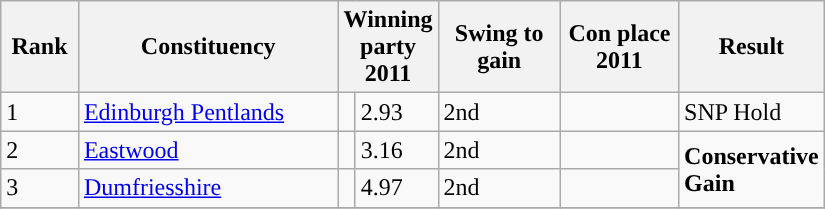<table class="wikitable" style="width:550px">
<tr>
<th style="width:50px;">Rank</th>
<th style="width:225px;">Constituency</th>
<th colspan="2" style="width:175px;">Winning party 2011</th>
<th style="width:100px;">Swing to gain</th>
<th style="width:100px;">Con place 2011</th>
<th colspan="2" style="width:175px;">Result</th>
</tr>
<tr>
<td>1</td>
<td><a href='#'>Edinburgh Pentlands</a></td>
<td></td>
<td>2.93</td>
<td>2nd</td>
<td style="background-color: "></td>
<td>SNP Hold</td>
</tr>
<tr>
<td>2</td>
<td><a href='#'>Eastwood</a></td>
<td></td>
<td>3.16</td>
<td>2nd</td>
<td style="background-color: "></td>
<td rowspan="2"><strong>Conservative Gain</strong></td>
</tr>
<tr>
<td>3</td>
<td><a href='#'>Dumfriesshire</a></td>
<td></td>
<td>4.97</td>
<td>2nd</td>
<td style="background-color: "></td>
</tr>
<tr>
</tr>
</table>
